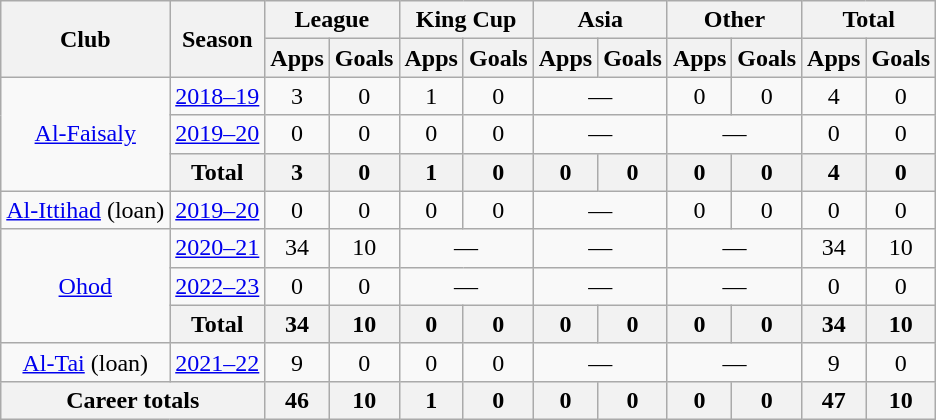<table class="wikitable" style="text-align: center">
<tr>
<th rowspan=2>Club</th>
<th rowspan=2>Season</th>
<th colspan=2>League</th>
<th colspan=2>King Cup</th>
<th colspan=2>Asia</th>
<th colspan=2>Other</th>
<th colspan=2>Total</th>
</tr>
<tr>
<th>Apps</th>
<th>Goals</th>
<th>Apps</th>
<th>Goals</th>
<th>Apps</th>
<th>Goals</th>
<th>Apps</th>
<th>Goals</th>
<th>Apps</th>
<th>Goals</th>
</tr>
<tr>
<td rowspan=3><a href='#'>Al-Faisaly</a></td>
<td><a href='#'>2018–19</a></td>
<td>3</td>
<td>0</td>
<td>1</td>
<td>0</td>
<td colspan=2>—</td>
<td>0</td>
<td>0</td>
<td>4</td>
<td>0</td>
</tr>
<tr>
<td><a href='#'>2019–20</a></td>
<td>0</td>
<td>0</td>
<td>0</td>
<td>0</td>
<td colspan=2>—</td>
<td colspan=2>—</td>
<td>0</td>
<td>0</td>
</tr>
<tr>
<th>Total</th>
<th>3</th>
<th>0</th>
<th>1</th>
<th>0</th>
<th>0</th>
<th>0</th>
<th>0</th>
<th>0</th>
<th>4</th>
<th>0</th>
</tr>
<tr>
<td rowspan=1><a href='#'>Al-Ittihad</a> (loan)</td>
<td><a href='#'>2019–20</a></td>
<td>0</td>
<td>0</td>
<td>0</td>
<td>0</td>
<td colspan=2>—</td>
<td>0</td>
<td>0</td>
<td>0</td>
<td>0</td>
</tr>
<tr>
<td rowspan=3><a href='#'>Ohod</a></td>
<td><a href='#'>2020–21</a></td>
<td>34</td>
<td>10</td>
<td colspan=2>—</td>
<td colspan=2>—</td>
<td colspan=2>—</td>
<td>34</td>
<td>10</td>
</tr>
<tr>
<td><a href='#'>2022–23</a></td>
<td>0</td>
<td>0</td>
<td colspan=2>—</td>
<td colspan=2>—</td>
<td colspan=2>—</td>
<td>0</td>
<td>0</td>
</tr>
<tr>
<th>Total</th>
<th>34</th>
<th>10</th>
<th>0</th>
<th>0</th>
<th>0</th>
<th>0</th>
<th>0</th>
<th>0</th>
<th>34</th>
<th>10</th>
</tr>
<tr>
<td rowspan=1><a href='#'>Al-Tai</a> (loan)</td>
<td><a href='#'>2021–22</a></td>
<td>9</td>
<td>0</td>
<td>0</td>
<td>0</td>
<td colspan=2>—</td>
<td colspan=2>—</td>
<td>9</td>
<td>0</td>
</tr>
<tr>
<th colspan=2>Career totals</th>
<th>46</th>
<th>10</th>
<th>1</th>
<th>0</th>
<th>0</th>
<th>0</th>
<th>0</th>
<th>0</th>
<th>47</th>
<th>10</th>
</tr>
</table>
